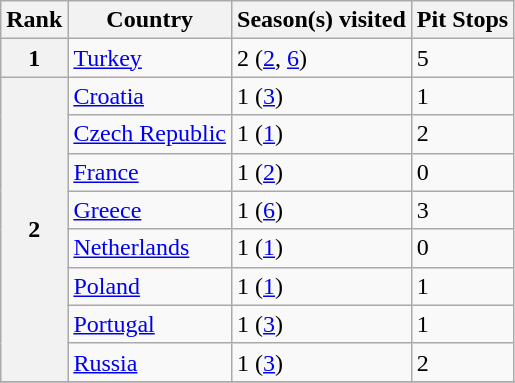<table class="wikitable">
<tr>
<th>Rank</th>
<th>Country</th>
<th>Season(s) visited</th>
<th>Pit Stops</th>
</tr>
<tr>
<th style="text-align:center;">1</th>
<td><a href='#'>Turkey</a></td>
<td>2 (<a href='#'>2</a>, <a href='#'>6</a>)</td>
<td>5</td>
</tr>
<tr>
<th rowspan="8" style="text-align:center;">2</th>
<td><a href='#'>Croatia</a></td>
<td>1 (<a href='#'>3</a>)</td>
<td>1</td>
</tr>
<tr>
<td><a href='#'>Czech Republic</a></td>
<td>1 (<a href='#'>1</a>)</td>
<td>2</td>
</tr>
<tr>
<td><a href='#'>France</a></td>
<td>1 (<a href='#'>2</a>)</td>
<td>0</td>
</tr>
<tr>
<td><a href='#'>Greece</a></td>
<td>1 (<a href='#'>6</a>)</td>
<td>3</td>
</tr>
<tr>
<td><a href='#'>Netherlands</a></td>
<td>1 (<a href='#'>1</a>)</td>
<td>0</td>
</tr>
<tr>
<td><a href='#'>Poland</a></td>
<td>1 (<a href='#'>1</a>)</td>
<td>1</td>
</tr>
<tr>
<td><a href='#'>Portugal</a></td>
<td>1 (<a href='#'>3</a>)</td>
<td>1</td>
</tr>
<tr>
<td><a href='#'>Russia</a></td>
<td>1 (<a href='#'>3</a>)</td>
<td>2</td>
</tr>
<tr>
</tr>
</table>
